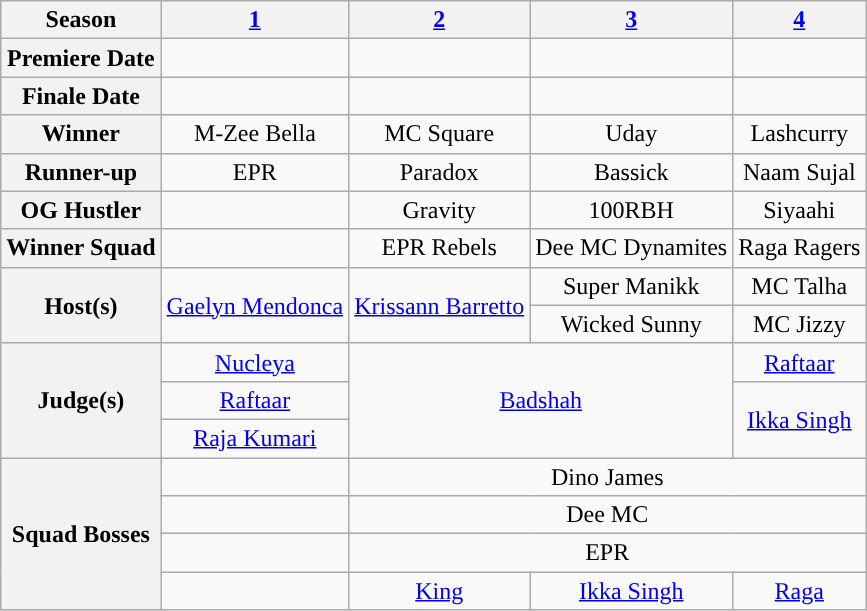<table class="wikitable" style="text-align:center;">
<tr>
<th>Season</th>
<th><a href='#'>1</a></th>
<th><a href='#'>2</a></th>
<th><a href='#'>3</a></th>
<th><a href='#'>4</a></th>
</tr>
<tr>
<th>Premiere Date</th>
<td></td>
<td></td>
<td></td>
<td></td>
</tr>
<tr>
<th>Finale Date</th>
<td></td>
<td></td>
<td></td>
<td></td>
</tr>
<tr>
<th>Winner</th>
<td>M-Zee Bella</td>
<td>MC Square</td>
<td>Uday</td>
<td>Lashcurry</td>
</tr>
<tr>
<th>Runner-up</th>
<td>EPR</td>
<td>Paradox</td>
<td>Bassick</td>
<td>Naam Sujal</td>
</tr>
<tr>
<th>OG Hustler</th>
<td></td>
<td>Gravity</td>
<td>100RBH</td>
<td>Siyaahi</td>
</tr>
<tr>
<th>Winner Squad</th>
<td></td>
<td>EPR Rebels</td>
<td>Dee MC Dynamites</td>
<td>Raga Ragers</td>
</tr>
<tr>
<th rowspan="2">Host(s)</th>
<td rowspan="2"><a href='#'>Gaelyn Mendonca</a></td>
<td rowspan="2"><a href='#'>Krissann Barretto</a></td>
<td>Super Manikk</td>
<td>MC Talha</td>
</tr>
<tr>
<td>Wicked Sunny</td>
<td>MC Jizzy</td>
</tr>
<tr>
<th rowspan="3">Judge(s)</th>
<td><a href='#'>Nucleya</a></td>
<td colspan="2" rowspan="3"><a href='#'>Badshah</a></td>
<td><a href='#'>Raftaar</a></td>
</tr>
<tr>
<td><a href='#'>Raftaar</a></td>
<td rowspan="2"><a href='#'>Ikka Singh</a></td>
</tr>
<tr>
<td><a href='#'>Raja Kumari</a></td>
</tr>
<tr>
<th rowspan="4">Squad Bosses</th>
<td></td>
<td colspan="3">Dino James</td>
</tr>
<tr>
<td></td>
<td colspan="3">Dee MC</td>
</tr>
<tr>
<td></td>
<td colspan="3">EPR</td>
</tr>
<tr>
<td></td>
<td><a href='#'>King</a></td>
<td><a href='#'>Ikka Singh</a></td>
<td><a href='#'>Raga</a></td>
</tr>
</table>
